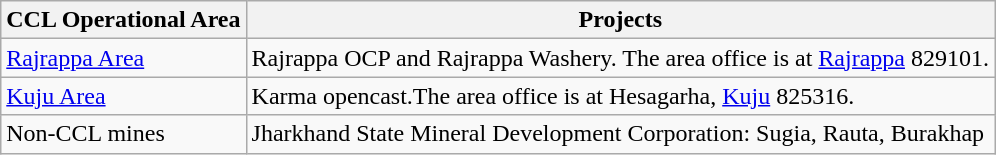<table class="wikitable">
<tr>
<th>CCL Operational Area</th>
<th>Projects</th>
</tr>
<tr>
<td><a href='#'>Rajrappa Area</a></td>
<td>Rajrappa OCP and Rajrappa Washery. The area office is at <a href='#'>Rajrappa</a> 829101.</td>
</tr>
<tr>
<td><a href='#'>Kuju Area</a></td>
<td>Karma opencast.The area office is at Hesagarha, <a href='#'>Kuju</a> 825316.</td>
</tr>
<tr>
<td>Non-CCL mines</td>
<td>Jharkhand State Mineral Development Corporation: Sugia, Rauta, Burakhap</td>
</tr>
</table>
